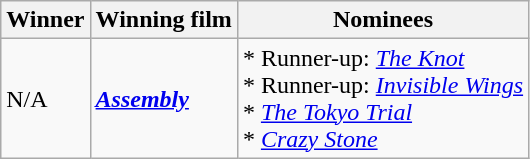<table class="wikitable">
<tr>
<th>Winner</th>
<th>Winning film</th>
<th>Nominees</th>
</tr>
<tr>
<td>N/A</td>
<td><strong><em><a href='#'>Assembly</a></em></strong></td>
<td>* Runner-up: <em><a href='#'>The Knot</a></em><br> * Runner-up: <em><a href='#'>Invisible Wings</a></em><br> * <em><a href='#'>The Tokyo Trial</a></em><br> * <em><a href='#'>Crazy Stone</a></em></td>
</tr>
</table>
